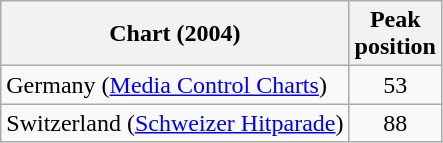<table class="wikitable sortable">
<tr>
<th>Chart (2004)</th>
<th>Peak<br>position</th>
</tr>
<tr>
<td>Germany (<a href='#'>Media Control Charts</a>)</td>
<td align="center">53</td>
</tr>
<tr>
<td>Switzerland (<a href='#'>Schweizer Hitparade</a>)</td>
<td align="center">88</td>
</tr>
</table>
